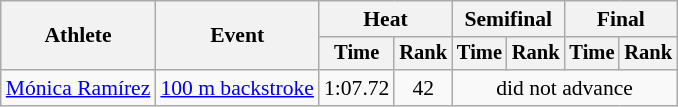<table class=wikitable style="font-size:90%">
<tr>
<th rowspan="2">Athlete</th>
<th rowspan="2">Event</th>
<th colspan="2">Heat</th>
<th colspan="2">Semifinal</th>
<th colspan="2">Final</th>
</tr>
<tr style="font-size:95%">
<th>Time</th>
<th>Rank</th>
<th>Time</th>
<th>Rank</th>
<th>Time</th>
<th>Rank</th>
</tr>
<tr align=center>
<td align=left><a href='#'>Mónica Ramírez</a></td>
<td align=left><a href='#'>100 m backstroke</a></td>
<td>1:07.72</td>
<td>42</td>
<td colspan=4>did not advance</td>
</tr>
</table>
